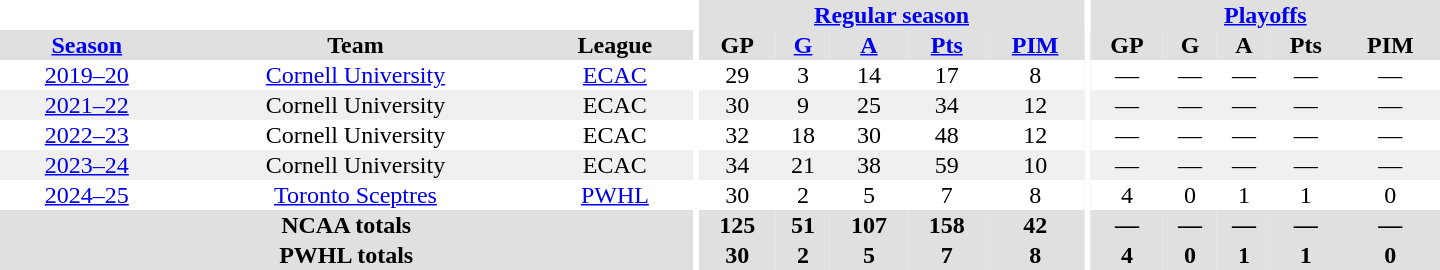<table border="0" cellpadding="1" cellspacing="0" style="text-align:center; width:60em">
<tr bgcolor="#e0e0e0">
<th colspan="3" bgcolor="#ffffff"></th>
<th rowspan="99" bgcolor="#ffffff"></th>
<th colspan="5"><a href='#'>Regular season</a></th>
<th rowspan="99" bgcolor="#ffffff"></th>
<th colspan="5"><a href='#'>Playoffs</a></th>
</tr>
<tr bgcolor="#e0e0e0">
<th><a href='#'>Season</a></th>
<th>Team</th>
<th>League</th>
<th>GP</th>
<th><a href='#'>G</a></th>
<th><a href='#'>A</a></th>
<th><a href='#'>Pts</a></th>
<th><a href='#'>PIM</a></th>
<th>GP</th>
<th>G</th>
<th>A</th>
<th>Pts</th>
<th>PIM</th>
</tr>
<tr>
<td><a href='#'>2019–20</a></td>
<td><a href='#'>Cornell University</a></td>
<td><a href='#'>ECAC</a></td>
<td>29</td>
<td>3</td>
<td>14</td>
<td>17</td>
<td>8</td>
<td>—</td>
<td>—</td>
<td>—</td>
<td>—</td>
<td>—</td>
</tr>
<tr bgcolor="#f0f0f0">
<td><a href='#'>2021–22</a></td>
<td>Cornell University</td>
<td>ECAC</td>
<td>30</td>
<td>9</td>
<td>25</td>
<td>34</td>
<td>12</td>
<td>—</td>
<td>—</td>
<td>—</td>
<td>—</td>
<td>—</td>
</tr>
<tr>
<td><a href='#'>2022–23</a></td>
<td>Cornell University</td>
<td>ECAC</td>
<td>32</td>
<td>18</td>
<td>30</td>
<td>48</td>
<td>12</td>
<td>—</td>
<td>—</td>
<td>—</td>
<td>—</td>
<td>—</td>
</tr>
<tr bgcolor="#f0f0f0">
<td><a href='#'>2023–24</a></td>
<td>Cornell University</td>
<td>ECAC</td>
<td>34</td>
<td>21</td>
<td>38</td>
<td>59</td>
<td>10</td>
<td>—</td>
<td>—</td>
<td>—</td>
<td>—</td>
<td>—</td>
</tr>
<tr>
<td><a href='#'>2024–25</a></td>
<td><a href='#'>Toronto Sceptres</a></td>
<td><a href='#'>PWHL</a></td>
<td>30</td>
<td>2</td>
<td>5</td>
<td>7</td>
<td>8</td>
<td>4</td>
<td>0</td>
<td>1</td>
<td>1</td>
<td>0</td>
</tr>
<tr bgcolor="#e0e0e0">
<th colspan="3">NCAA totals</th>
<th>125</th>
<th>51</th>
<th>107</th>
<th>158</th>
<th>42</th>
<th>—</th>
<th>—</th>
<th>—</th>
<th>—</th>
<th>—</th>
</tr>
<tr bgcolor="#e0e0e0">
<th colspan="3">PWHL totals</th>
<th>30</th>
<th>2</th>
<th>5</th>
<th>7</th>
<th>8</th>
<th>4</th>
<th>0</th>
<th>1</th>
<th>1</th>
<th>0</th>
</tr>
</table>
